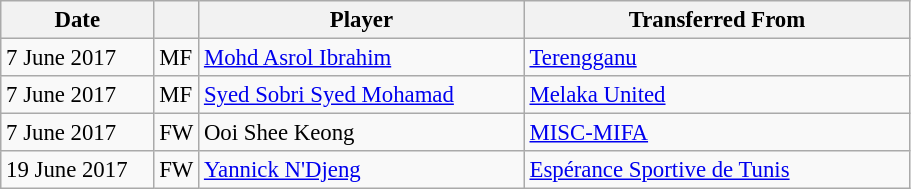<table class="wikitable plainrowheaders sortable" style="font-size:95%">
<tr>
<th scope=col style="width:95px;"><strong>Date</strong></th>
<th></th>
<th scope=col style="width:210px;"><strong>Player</strong></th>
<th scope=col style="width:250px;"><strong>Transferred From</strong></th>
</tr>
<tr>
<td>7 June 2017</td>
<td>MF</td>
<td> <a href='#'>Mohd Asrol Ibrahim</a></td>
<td> <a href='#'>Terengganu</a></td>
</tr>
<tr>
<td>7 June 2017</td>
<td>MF</td>
<td> <a href='#'>Syed Sobri Syed Mohamad</a></td>
<td> <a href='#'>Melaka United</a></td>
</tr>
<tr>
<td>7 June 2017</td>
<td>FW</td>
<td> Ooi Shee Keong</td>
<td> <a href='#'>MISC-MIFA</a></td>
</tr>
<tr>
<td>19 June 2017</td>
<td>FW</td>
<td> <a href='#'>Yannick N'Djeng</a></td>
<td> <a href='#'>Espérance Sportive de Tunis</a></td>
</tr>
</table>
